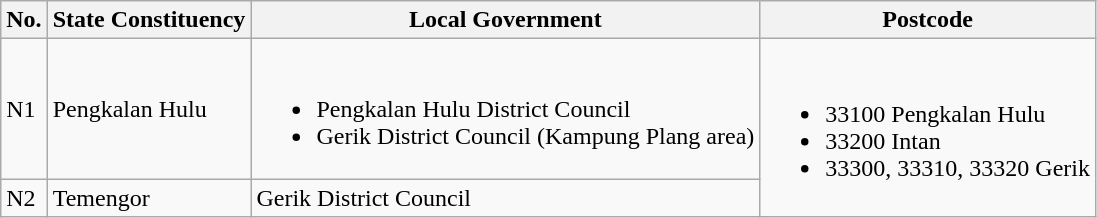<table class="wikitable">
<tr>
<th>No.</th>
<th>State Constituency</th>
<th>Local Government</th>
<th>Postcode</th>
</tr>
<tr>
<td>N1</td>
<td>Pengkalan Hulu</td>
<td><br><ul><li>Pengkalan Hulu District Council</li><li>Gerik District Council (Kampung Plang area)</li></ul></td>
<td rowspan="2"><br><ul><li>33100 Pengkalan Hulu</li><li>33200 Intan</li><li>33300, 33310, 33320 Gerik</li></ul></td>
</tr>
<tr>
<td>N2</td>
<td>Temengor</td>
<td>Gerik District Council</td>
</tr>
</table>
